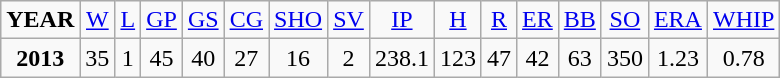<table class="wikitable" style="text-align:center;">
<tr>
<td><strong>YEAR</strong></td>
<td><a href='#'>W</a></td>
<td><a href='#'>L</a></td>
<td><a href='#'>GP</a></td>
<td><a href='#'>GS</a></td>
<td><a href='#'>CG</a></td>
<td><a href='#'>SHO</a></td>
<td><a href='#'>SV</a></td>
<td><a href='#'>IP</a></td>
<td><a href='#'>H</a></td>
<td><a href='#'>R</a></td>
<td><a href='#'>ER</a></td>
<td><a href='#'>BB</a></td>
<td><a href='#'>SO</a></td>
<td><a href='#'>ERA</a></td>
<td><a href='#'>WHIP</a></td>
</tr>
<tr>
<td><strong>2013</strong></td>
<td>35</td>
<td>1</td>
<td>45</td>
<td>40</td>
<td>27</td>
<td>16</td>
<td>2</td>
<td>238.1</td>
<td>123</td>
<td>47</td>
<td>42</td>
<td>63</td>
<td>350</td>
<td>1.23</td>
<td>0.78</td>
</tr>
</table>
